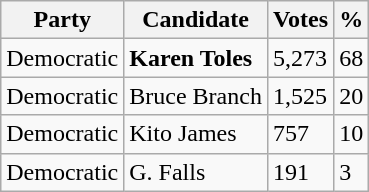<table class="wikitable">
<tr>
<th>Party</th>
<th>Candidate</th>
<th>Votes</th>
<th>%</th>
</tr>
<tr>
<td>Democratic</td>
<td><strong>Karen Toles</strong></td>
<td>5,273</td>
<td>68</td>
</tr>
<tr>
<td>Democratic</td>
<td>Bruce Branch</td>
<td>1,525</td>
<td>20</td>
</tr>
<tr>
<td>Democratic</td>
<td>Kito James</td>
<td>757</td>
<td>10</td>
</tr>
<tr>
<td>Democratic</td>
<td>G. Falls</td>
<td>191</td>
<td>3</td>
</tr>
</table>
